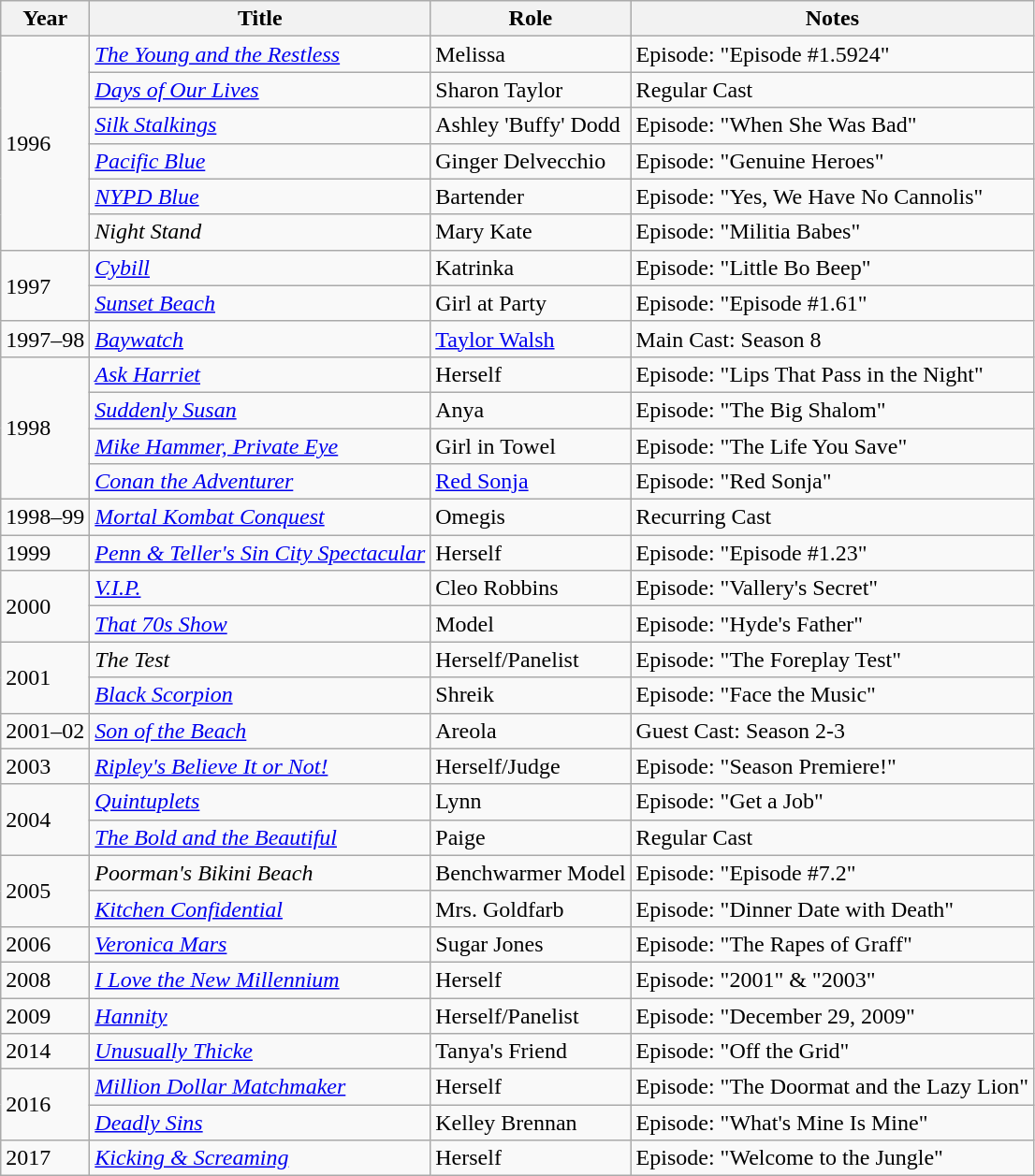<table class="wikitable sortable">
<tr>
<th>Year</th>
<th>Title</th>
<th>Role</th>
<th>Notes</th>
</tr>
<tr>
<td rowspan="6">1996</td>
<td><em><a href='#'>The Young and the Restless</a></em></td>
<td>Melissa</td>
<td>Episode: "Episode #1.5924"</td>
</tr>
<tr>
<td><em><a href='#'>Days of Our Lives</a></em></td>
<td>Sharon Taylor</td>
<td>Regular Cast</td>
</tr>
<tr>
<td><em><a href='#'>Silk Stalkings</a></em></td>
<td>Ashley 'Buffy' Dodd</td>
<td>Episode: "When She Was Bad"</td>
</tr>
<tr>
<td><em><a href='#'>Pacific Blue</a></em></td>
<td>Ginger Delvecchio</td>
<td>Episode: "Genuine Heroes"</td>
</tr>
<tr>
<td><em><a href='#'>NYPD Blue</a></em></td>
<td>Bartender</td>
<td>Episode: "Yes, We Have No Cannolis"</td>
</tr>
<tr>
<td><em>Night Stand</em></td>
<td>Mary Kate</td>
<td>Episode: "Militia Babes"</td>
</tr>
<tr>
<td rowspan="2">1997</td>
<td><em><a href='#'>Cybill</a></em></td>
<td>Katrinka</td>
<td>Episode: "Little Bo Beep"</td>
</tr>
<tr>
<td><em><a href='#'>Sunset Beach</a></em></td>
<td>Girl at Party</td>
<td>Episode: "Episode #1.61"</td>
</tr>
<tr>
<td>1997–98</td>
<td><em><a href='#'>Baywatch</a></em></td>
<td><a href='#'>Taylor Walsh</a></td>
<td>Main Cast: Season 8</td>
</tr>
<tr>
<td rowspan="4">1998</td>
<td><em><a href='#'>Ask Harriet</a></em></td>
<td>Herself</td>
<td>Episode: "Lips That Pass in the Night"</td>
</tr>
<tr>
<td><em><a href='#'>Suddenly Susan</a></em></td>
<td>Anya</td>
<td>Episode: "The Big Shalom"</td>
</tr>
<tr>
<td><em><a href='#'>Mike Hammer, Private Eye</a></em></td>
<td>Girl in Towel</td>
<td>Episode: "The Life You Save"</td>
</tr>
<tr>
<td><em><a href='#'>Conan the Adventurer</a></em></td>
<td><a href='#'>Red Sonja</a></td>
<td>Episode: "Red Sonja"</td>
</tr>
<tr>
<td>1998–99</td>
<td><em><a href='#'>Mortal Kombat Conquest</a></em></td>
<td>Omegis</td>
<td>Recurring Cast</td>
</tr>
<tr>
<td>1999</td>
<td><em><a href='#'>Penn & Teller's Sin City Spectacular</a></em></td>
<td>Herself</td>
<td>Episode: "Episode #1.23"</td>
</tr>
<tr>
<td rowspan="2">2000</td>
<td><em><a href='#'>V.I.P.</a></em></td>
<td>Cleo Robbins</td>
<td>Episode: "Vallery's Secret"</td>
</tr>
<tr>
<td><em><a href='#'>That 70s Show</a></em></td>
<td>Model</td>
<td>Episode: "Hyde's Father"</td>
</tr>
<tr>
<td rowspan="2">2001</td>
<td><em>The Test</em></td>
<td>Herself/Panelist</td>
<td>Episode: "The Foreplay Test"</td>
</tr>
<tr>
<td><em><a href='#'>Black Scorpion</a></em></td>
<td>Shreik</td>
<td>Episode: "Face the Music"</td>
</tr>
<tr>
<td>2001–02</td>
<td><em><a href='#'>Son of the Beach</a></em></td>
<td>Areola</td>
<td>Guest Cast: Season 2-3</td>
</tr>
<tr>
<td>2003</td>
<td><em><a href='#'>Ripley's Believe It or Not!</a></em></td>
<td>Herself/Judge</td>
<td>Episode: "Season Premiere!"</td>
</tr>
<tr>
<td rowspan="2">2004</td>
<td><em><a href='#'>Quintuplets</a></em></td>
<td>Lynn</td>
<td>Episode: "Get a Job"</td>
</tr>
<tr>
<td><em><a href='#'>The Bold and the Beautiful</a></em></td>
<td>Paige</td>
<td>Regular Cast</td>
</tr>
<tr>
<td rowspan="2">2005</td>
<td><em>Poorman's Bikini Beach</em></td>
<td>Benchwarmer Model</td>
<td>Episode: "Episode #7.2"</td>
</tr>
<tr>
<td><em><a href='#'>Kitchen Confidential</a></em></td>
<td>Mrs. Goldfarb</td>
<td>Episode: "Dinner Date with Death"</td>
</tr>
<tr>
<td>2006</td>
<td><em><a href='#'>Veronica Mars</a></em></td>
<td>Sugar Jones</td>
<td>Episode: "The Rapes of Graff"</td>
</tr>
<tr>
<td>2008</td>
<td><em><a href='#'>I Love the New Millennium</a></em></td>
<td>Herself</td>
<td>Episode: "2001" & "2003"</td>
</tr>
<tr>
<td>2009</td>
<td><em><a href='#'>Hannity</a></em></td>
<td>Herself/Panelist</td>
<td>Episode: "December 29, 2009"</td>
</tr>
<tr>
<td>2014</td>
<td><em><a href='#'>Unusually Thicke</a></em></td>
<td>Tanya's Friend</td>
<td>Episode: "Off the Grid"</td>
</tr>
<tr>
<td rowspan="2">2016</td>
<td><em><a href='#'>Million Dollar Matchmaker</a></em></td>
<td>Herself</td>
<td>Episode: "The Doormat and the Lazy Lion"</td>
</tr>
<tr>
<td><em><a href='#'>Deadly Sins</a></em></td>
<td>Kelley Brennan</td>
<td>Episode: "What's Mine Is Mine"</td>
</tr>
<tr>
<td>2017</td>
<td><em><a href='#'>Kicking & Screaming</a></em></td>
<td>Herself</td>
<td>Episode: "Welcome to the Jungle"</td>
</tr>
</table>
